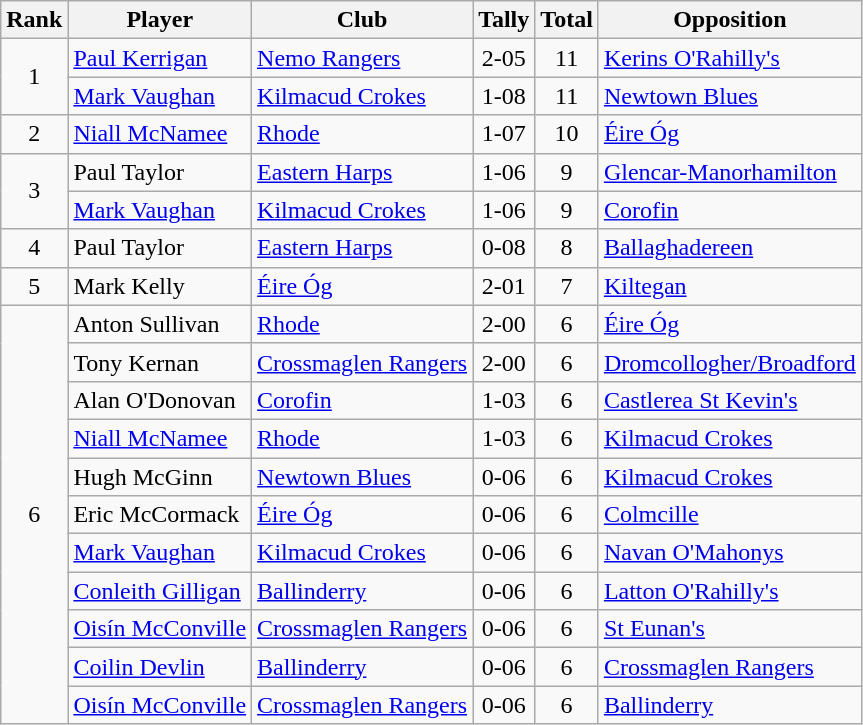<table class="wikitable">
<tr>
<th>Rank</th>
<th>Player</th>
<th>Club</th>
<th>Tally</th>
<th>Total</th>
<th>Opposition</th>
</tr>
<tr>
<td rowspan="2" style="text-align:center;">1</td>
<td><a href='#'>Paul Kerrigan</a></td>
<td><a href='#'>Nemo Rangers</a></td>
<td align=center>2-05</td>
<td align=center>11</td>
<td><a href='#'>Kerins O'Rahilly's</a></td>
</tr>
<tr>
<td><a href='#'>Mark Vaughan</a></td>
<td><a href='#'>Kilmacud Crokes</a></td>
<td align=center>1-08</td>
<td align=center>11</td>
<td><a href='#'>Newtown Blues</a></td>
</tr>
<tr>
<td rowspan="1" style="text-align:center;">2</td>
<td><a href='#'>Niall McNamee</a></td>
<td><a href='#'>Rhode</a></td>
<td align=center>1-07</td>
<td align=center>10</td>
<td><a href='#'>Éire Óg</a></td>
</tr>
<tr>
<td rowspan="2" style="text-align:center;">3</td>
<td>Paul Taylor</td>
<td><a href='#'>Eastern Harps</a></td>
<td align=center>1-06</td>
<td align=center>9</td>
<td><a href='#'>Glencar-Manorhamilton</a></td>
</tr>
<tr>
<td><a href='#'>Mark Vaughan</a></td>
<td><a href='#'>Kilmacud Crokes</a></td>
<td align=center>1-06</td>
<td align=center>9</td>
<td><a href='#'>Corofin</a></td>
</tr>
<tr>
<td rowspan="1" style="text-align:center;">4</td>
<td>Paul Taylor</td>
<td><a href='#'>Eastern Harps</a></td>
<td align=center>0-08</td>
<td align=center>8</td>
<td><a href='#'>Ballaghadereen</a></td>
</tr>
<tr>
<td rowspan="1" style="text-align:center;">5</td>
<td>Mark Kelly</td>
<td><a href='#'>Éire Óg</a></td>
<td align=center>2-01</td>
<td align=center>7</td>
<td><a href='#'>Kiltegan</a></td>
</tr>
<tr>
<td rowspan="11" style="text-align:center;">6</td>
<td>Anton Sullivan</td>
<td><a href='#'>Rhode</a></td>
<td align=center>2-00</td>
<td align=center>6</td>
<td><a href='#'>Éire Óg</a></td>
</tr>
<tr>
<td>Tony Kernan</td>
<td><a href='#'>Crossmaglen Rangers</a></td>
<td align=center>2-00</td>
<td align=center>6</td>
<td><a href='#'>Dromcollogher/Broadford</a></td>
</tr>
<tr>
<td>Alan O'Donovan</td>
<td><a href='#'>Corofin</a></td>
<td align=center>1-03</td>
<td align=center>6</td>
<td><a href='#'>Castlerea St Kevin's</a></td>
</tr>
<tr>
<td><a href='#'>Niall McNamee</a></td>
<td><a href='#'>Rhode</a></td>
<td align=center>1-03</td>
<td align=center>6</td>
<td><a href='#'>Kilmacud Crokes</a></td>
</tr>
<tr>
<td>Hugh McGinn</td>
<td><a href='#'>Newtown Blues</a></td>
<td align=center>0-06</td>
<td align=center>6</td>
<td><a href='#'>Kilmacud Crokes</a></td>
</tr>
<tr>
<td>Eric McCormack</td>
<td><a href='#'>Éire Óg</a></td>
<td align=center>0-06</td>
<td align=center>6</td>
<td><a href='#'>Colmcille</a></td>
</tr>
<tr>
<td><a href='#'>Mark Vaughan</a></td>
<td><a href='#'>Kilmacud Crokes</a></td>
<td align=center>0-06</td>
<td align=center>6</td>
<td><a href='#'>Navan O'Mahonys</a></td>
</tr>
<tr>
<td><a href='#'>Conleith Gilligan</a></td>
<td><a href='#'>Ballinderry</a></td>
<td align=center>0-06</td>
<td align=center>6</td>
<td><a href='#'>Latton O'Rahilly's</a></td>
</tr>
<tr>
<td><a href='#'>Oisín McConville</a></td>
<td><a href='#'>Crossmaglen Rangers</a></td>
<td align=center>0-06</td>
<td align=center>6</td>
<td><a href='#'>St Eunan's</a></td>
</tr>
<tr>
<td><a href='#'>Coilin Devlin</a></td>
<td><a href='#'>Ballinderry</a></td>
<td align=center>0-06</td>
<td align=center>6</td>
<td><a href='#'>Crossmaglen Rangers</a></td>
</tr>
<tr>
<td><a href='#'>Oisín McConville</a></td>
<td><a href='#'>Crossmaglen Rangers</a></td>
<td align=center>0-06</td>
<td align=center>6</td>
<td><a href='#'>Ballinderry</a></td>
</tr>
</table>
